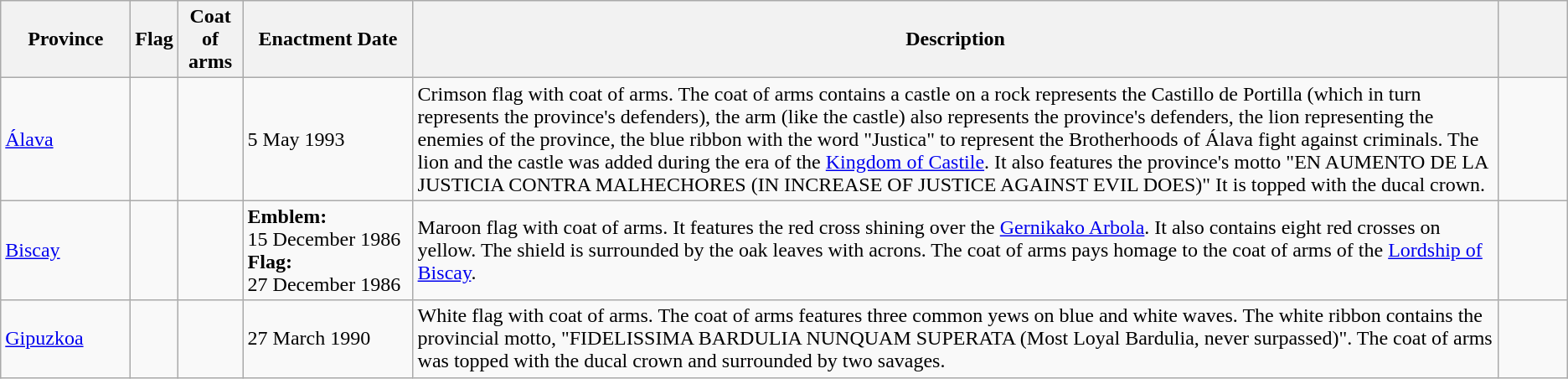<table class="wikitable">
<tr>
<th style="width:12ch;">Province</th>
<th>Flag</th>
<th>Coat of arms</th>
<th style="width:16ch;">Enactment Date</th>
<th>Description</th>
<th style="width:6ch;"></th>
</tr>
<tr>
<td><a href='#'>Álava</a></td>
<td></td>
<td></td>
<td>5 May 1993</td>
<td>Crimson flag with coat of arms. The coat of arms contains a castle on a rock represents the Castillo de Portilla (which in turn represents the province's defenders), the arm (like the castle) also represents the province's defenders, the lion representing the enemies of the province, the blue ribbon with the word "Justica" to represent the Brotherhoods of Álava fight against criminals. The lion and the castle was added during the era of the <a href='#'>Kingdom of Castile</a>. It also features the province's motto "EN AUMENTO DE LA JUSTICIA CONTRA MALHECHORES (IN INCREASE OF JUSTICE AGAINST EVIL DOES)" It is topped with the ducal crown.</td>
<td></td>
</tr>
<tr>
<td><a href='#'>Biscay</a></td>
<td></td>
<td></td>
<td><strong>Emblem:</strong><br>15 December 1986<br><strong>Flag:</strong><br>27 December 1986</td>
<td>Maroon flag with coat of arms. It features the red cross shining over the <a href='#'>Gernikako Arbola</a>. It also contains eight red crosses on yellow. The shield is surrounded by the oak leaves with acrons. The coat of arms pays homage to the coat of arms of the <a href='#'>Lordship of Biscay</a>.</td>
<td></td>
</tr>
<tr>
<td><a href='#'>Gipuzkoa</a></td>
<td></td>
<td></td>
<td>27 March 1990</td>
<td>White flag with coat of arms. The coat of arms features three common yews on blue and white waves. The white ribbon contains the provincial motto, "FIDELISSIMA BARDULIA NUNQUAM SUPERATA (Most Loyal Bardulia, never surpassed)". The coat of arms was topped with the ducal crown and surrounded by two savages.</td>
<td></td>
</tr>
</table>
